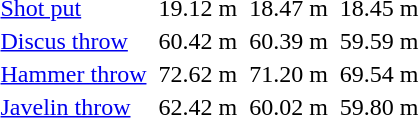<table>
<tr>
</tr>
<tr>
<td><a href='#'>Shot put</a></td>
<td></td>
<td>19.12 m</td>
<td></td>
<td>18.47 m</td>
<td></td>
<td>18.45 m</td>
</tr>
<tr>
<td><a href='#'>Discus throw</a></td>
<td></td>
<td>60.42 m</td>
<td></td>
<td>60.39 m</td>
<td></td>
<td>59.59 m</td>
</tr>
<tr>
<td><a href='#'>Hammer throw</a></td>
<td></td>
<td>72.62 m</td>
<td></td>
<td>71.20 m</td>
<td></td>
<td>69.54 m</td>
</tr>
<tr>
<td><a href='#'>Javelin throw</a></td>
<td></td>
<td>62.42 m</td>
<td></td>
<td>60.02 m</td>
<td></td>
<td>59.80 m</td>
</tr>
</table>
